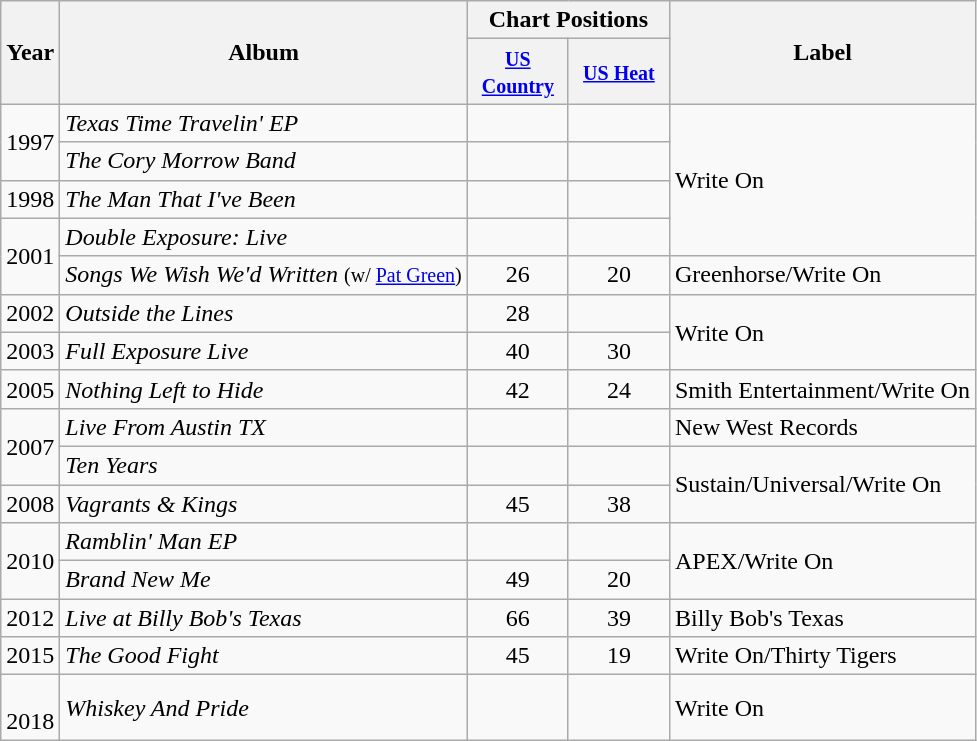<table class="wikitable">
<tr>
<th rowspan="2">Year</th>
<th rowspan="2">Album</th>
<th colspan="2">Chart Positions</th>
<th rowspan="2">Label</th>
</tr>
<tr>
<th width="60"><small><a href='#'>US Country</a></small></th>
<th width="60"><small><a href='#'>US Heat</a></small></th>
</tr>
<tr>
<td rowspan="2">1997</td>
<td><em>Texas Time Travelin' EP</em></td>
<td align="center"></td>
<td align="center"></td>
<td rowspan="4">Write On</td>
</tr>
<tr>
<td><em>The Cory Morrow Band</em></td>
<td align="center"></td>
<td align="center"></td>
</tr>
<tr>
<td>1998</td>
<td><em>The Man That I've Been</em></td>
<td align="center"></td>
<td align="center"></td>
</tr>
<tr>
<td rowspan="2">2001</td>
<td><em>Double Exposure: Live</em></td>
<td align="center"></td>
<td align="center"></td>
</tr>
<tr>
<td><em>Songs We Wish We'd Written</em> <small>(w/ <a href='#'>Pat Green</a>)</small></td>
<td align="center">26</td>
<td align="center">20</td>
<td>Greenhorse/Write On</td>
</tr>
<tr>
<td>2002</td>
<td><em>Outside the Lines</em></td>
<td align="center">28</td>
<td align="center"></td>
<td rowspan="2">Write On</td>
</tr>
<tr>
<td>2003</td>
<td><em>Full Exposure Live</em></td>
<td align="center">40</td>
<td align="center">30</td>
</tr>
<tr>
<td>2005</td>
<td><em>Nothing Left to Hide</em></td>
<td align="center">42</td>
<td align="center">24</td>
<td>Smith Entertainment/Write On</td>
</tr>
<tr>
<td rowspan="2">2007</td>
<td><em>Live From Austin TX</em></td>
<td align="center"></td>
<td align="center"></td>
<td>New West Records</td>
</tr>
<tr>
<td><em>Ten Years</em></td>
<td align="center"></td>
<td align="center"></td>
<td rowspan="2">Sustain/Universal/Write On</td>
</tr>
<tr>
<td>2008</td>
<td><em>Vagrants & Kings</em></td>
<td align="center">45</td>
<td align="center">38</td>
</tr>
<tr>
<td rowspan="2">2010</td>
<td><em>Ramblin' Man EP</em></td>
<td align="center"></td>
<td align="center"></td>
<td rowspan="2">APEX/Write On</td>
</tr>
<tr>
<td><em>Brand New Me</em></td>
<td align="center">49</td>
<td align="center">20</td>
</tr>
<tr>
<td>2012</td>
<td><em>Live at Billy Bob's Texas</em></td>
<td align="center">66</td>
<td align="center">39</td>
<td>Billy Bob's Texas</td>
</tr>
<tr>
<td>2015</td>
<td><em>The Good Fight</em></td>
<td align="center">45</td>
<td align="center">19</td>
<td>Write On/Thirty Tigers</td>
</tr>
<tr>
<td><br>2018</td>
<td><em>Whiskey And Pride</em></td>
<td align="center"></td>
<td align="center"></td>
<td>Write On</td>
</tr>
</table>
